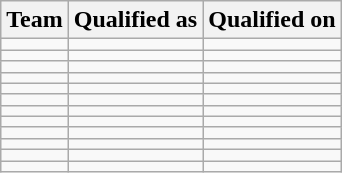<table class="wikitable sortable">
<tr>
<th>Team</th>
<th>Qualified as</th>
<th>Qualified on</th>
</tr>
<tr>
<td></td>
<td></td>
<td></td>
</tr>
<tr>
<td></td>
<td></td>
<td></td>
</tr>
<tr>
<td></td>
<td></td>
<td></td>
</tr>
<tr>
<td></td>
<td></td>
<td></td>
</tr>
<tr>
<td></td>
<td></td>
<td></td>
</tr>
<tr>
<td></td>
<td></td>
<td></td>
</tr>
<tr>
<td></td>
<td></td>
<td></td>
</tr>
<tr>
<td></td>
<td></td>
<td></td>
</tr>
<tr>
<td></td>
<td></td>
<td></td>
</tr>
<tr>
<td></td>
<td></td>
<td></td>
</tr>
<tr>
<td></td>
<td></td>
<td></td>
</tr>
<tr>
<td></td>
<td></td>
<td></td>
</tr>
</table>
